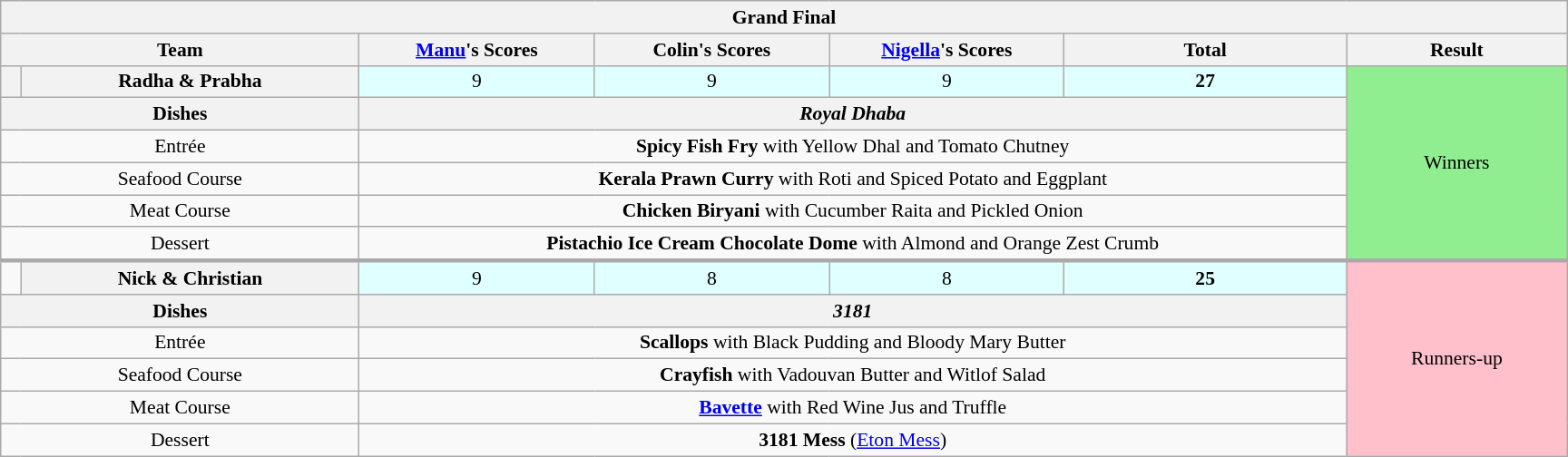<table class="wikitable plainrowheaders" style="margin:1em auto; text-align:center; font-size:90%; width:80em;">
<tr>
<th colspan="18" >Grand Final</th>
</tr>
<tr>
<th colspan="2">Team</th>
<th scope="col" style="width: 15%"><a href='#'>Manu</a>'s Scores</th>
<th scope="col" style="width: 15%">Colin's Scores</th>
<th scope="col" style="width: 15%"><a href='#'>Nigella</a>'s Scores</th>
<th scope="col" style="width: 18%">Total<br><small></small></th>
<th scope="col">Result</th>
</tr>
<tr>
<th></th>
<th>Radha & Prabha</th>
<td rowspan="1" bgcolor="#e0ffff">9</td>
<td rowspan="1" bgcolor="#e0ffff">9</td>
<td rowspan="1" bgcolor="#e0ffff">9</td>
<td rowspan="1" bgcolor="#e0ffff"><strong>27</strong></td>
<td rowspan="6" bgcolor=lightgreen>Winners</td>
</tr>
<tr>
<th colspan=2>Dishes</th>
<th colspan=4><strong><em>Royal Dhaba</em></strong></th>
</tr>
<tr>
<td colspan=2>Entrée</td>
<td colspan=4><strong>Spicy Fish Fry</strong> with Yellow Dhal and Tomato Chutney</td>
</tr>
<tr>
<td colspan=2>Seafood Course</td>
<td colspan=4><strong>Kerala Prawn Curry</strong> with Roti and Spiced Potato and Eggplant</td>
</tr>
<tr>
<td colspan=2>Meat Course</td>
<td colspan=4><strong>Chicken Biryani</strong> with Cucumber Raita and Pickled Onion</td>
</tr>
<tr>
<td colspan=2>Dessert</td>
<td colspan=4><strong>Pistachio Ice Cream Chocolate Dome</strong> with Almond and Orange Zest Crumb</td>
</tr>
<tr style="border-top:3px solid #aaa;">
<td></td>
<th rowspan="1">Nick & Christian</th>
<td rowspan="1" bgcolor="#e0ffff">9</td>
<td rowspan="1" bgcolor="#e0ffff">8</td>
<td rowspan="1" bgcolor="#e0ffff">8</td>
<td rowspan="1" bgcolor="#e0ffff"><strong>25</strong></td>
<td rowspan="6" bgcolor=pink>Runners-up</td>
</tr>
<tr>
<th colspan=2>Dishes</th>
<th colspan=4><strong><em>3181</em></strong></th>
</tr>
<tr>
<td colspan=2>Entrée</td>
<td colspan=4><strong>Scallops</strong> with Black Pudding and Bloody Mary Butter</td>
</tr>
<tr>
<td colspan=2>Seafood Course</td>
<td colspan=4><strong>Crayfish</strong> with Vadouvan Butter and Witlof Salad</td>
</tr>
<tr>
<td colspan=2>Meat Course</td>
<td colspan=4><strong><a href='#'>Bavette</a></strong> with Red Wine Jus and Truffle</td>
</tr>
<tr>
<td colspan=2>Dessert</td>
<td colspan=4><strong>3181 Mess</strong> (<a href='#'>Eton Mess</a>)</td>
</tr>
</table>
